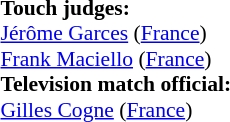<table width=100% style="font-size: 90%">
<tr>
<td><br><strong>Touch judges:</strong>
<br><a href='#'>Jérôme Garces</a> (<a href='#'>France</a>)
<br><a href='#'>Frank Maciello</a> (<a href='#'>France</a>)
<br><strong>Television match official:</strong>
<br><a href='#'>Gilles Cogne</a> (<a href='#'>France</a>)</td>
</tr>
</table>
